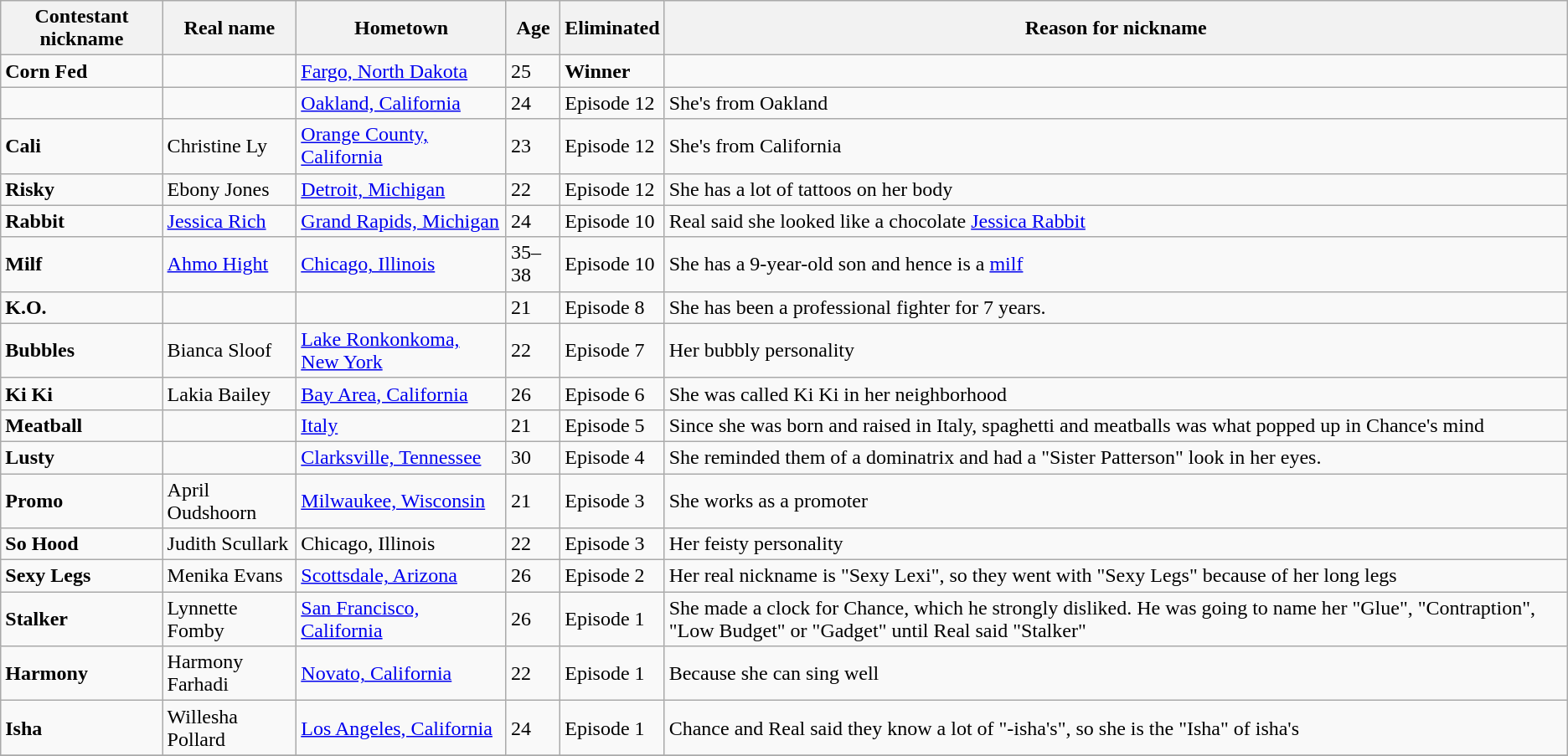<table class="wikitable sortable">
<tr>
<th>Contestant nickname</th>
<th>Real name</th>
<th>Hometown</th>
<th>Age</th>
<th>Eliminated</th>
<th>Reason for nickname</th>
</tr>
<tr>
<td><strong>Corn Fed</strong></td>
<td></td>
<td><a href='#'>Fargo, North Dakota</a></td>
<td>25</td>
<td><strong>Winner</strong></td>
<td></td>
</tr>
<tr>
<td></td>
<td></td>
<td><a href='#'>Oakland, California</a></td>
<td>24</td>
<td>Episode 12</td>
<td>She's from Oakland</td>
</tr>
<tr>
<td><strong>Cali</strong></td>
<td>Christine Ly</td>
<td><a href='#'>Orange County, California</a></td>
<td>23</td>
<td>Episode 12</td>
<td>She's from California</td>
</tr>
<tr>
<td><strong>Risky</strong></td>
<td>Ebony Jones</td>
<td><a href='#'>Detroit, Michigan</a></td>
<td>22</td>
<td>Episode 12</td>
<td>She has a lot of tattoos on her body</td>
</tr>
<tr>
<td><strong>Rabbit</strong></td>
<td><a href='#'>Jessica Rich</a></td>
<td><a href='#'>Grand Rapids, Michigan</a></td>
<td>24</td>
<td>Episode 10</td>
<td>Real said she looked like a chocolate <a href='#'>Jessica Rabbit</a></td>
</tr>
<tr>
<td><strong>Milf</strong></td>
<td><a href='#'>Ahmo Hight</a></td>
<td><a href='#'>Chicago, Illinois</a></td>
<td>35–38</td>
<td>Episode 10</td>
<td>She has a 9-year-old son and hence is a <a href='#'>milf</a></td>
</tr>
<tr>
<td><strong>K.O.</strong></td>
<td></td>
<td></td>
<td>21</td>
<td>Episode 8</td>
<td>She has been a professional fighter for 7 years.</td>
</tr>
<tr>
<td><strong>Bubbles</strong></td>
<td>Bianca Sloof</td>
<td><a href='#'>Lake Ronkonkoma, New York</a></td>
<td>22</td>
<td>Episode 7</td>
<td>Her bubbly personality</td>
</tr>
<tr>
<td><strong>Ki Ki</strong></td>
<td>Lakia Bailey</td>
<td><a href='#'>Bay Area, California</a></td>
<td>26</td>
<td>Episode 6</td>
<td>She was called Ki Ki in her neighborhood</td>
</tr>
<tr>
<td><strong>Meatball</strong></td>
<td></td>
<td><a href='#'>Italy</a></td>
<td>21</td>
<td>Episode 5</td>
<td>Since she was born and raised in Italy, spaghetti and meatballs was what popped up in Chance's mind</td>
</tr>
<tr>
<td><strong>Lusty</strong></td>
<td></td>
<td><a href='#'>Clarksville, Tennessee</a></td>
<td>30</td>
<td>Episode 4</td>
<td>She reminded them of a dominatrix and had a "Sister Patterson" look in her eyes.</td>
</tr>
<tr>
<td><strong>Promo</strong></td>
<td>April Oudshoorn</td>
<td><a href='#'>Milwaukee, Wisconsin</a></td>
<td>21</td>
<td>Episode 3</td>
<td>She works as a promoter</td>
</tr>
<tr>
<td><strong>So Hood</strong></td>
<td>Judith Scullark</td>
<td>Chicago, Illinois</td>
<td>22</td>
<td>Episode 3</td>
<td>Her feisty personality</td>
</tr>
<tr>
<td><strong>Sexy Legs</strong></td>
<td>Menika Evans</td>
<td><a href='#'>Scottsdale, Arizona</a></td>
<td>26</td>
<td>Episode 2</td>
<td>Her real nickname is "Sexy Lexi", so they went with "Sexy Legs" because of her long legs</td>
</tr>
<tr>
<td><strong>Stalker</strong></td>
<td>Lynnette Fomby</td>
<td><a href='#'>San Francisco, California</a></td>
<td>26</td>
<td>Episode 1</td>
<td>She made a clock for Chance, which he strongly disliked. He was going to name her "Glue", "Contraption", "Low Budget" or "Gadget" until Real said "Stalker"</td>
</tr>
<tr>
<td><strong>Harmony</strong></td>
<td>Harmony Farhadi</td>
<td><a href='#'>Novato, California</a></td>
<td>22</td>
<td>Episode 1</td>
<td>Because she can sing well</td>
</tr>
<tr>
<td><strong>Isha</strong></td>
<td>Willesha Pollard</td>
<td><a href='#'>Los Angeles, California</a></td>
<td>24</td>
<td>Episode 1</td>
<td>Chance and Real said they know a lot of "-isha's", so she is the "Isha" of isha's</td>
</tr>
<tr>
</tr>
</table>
